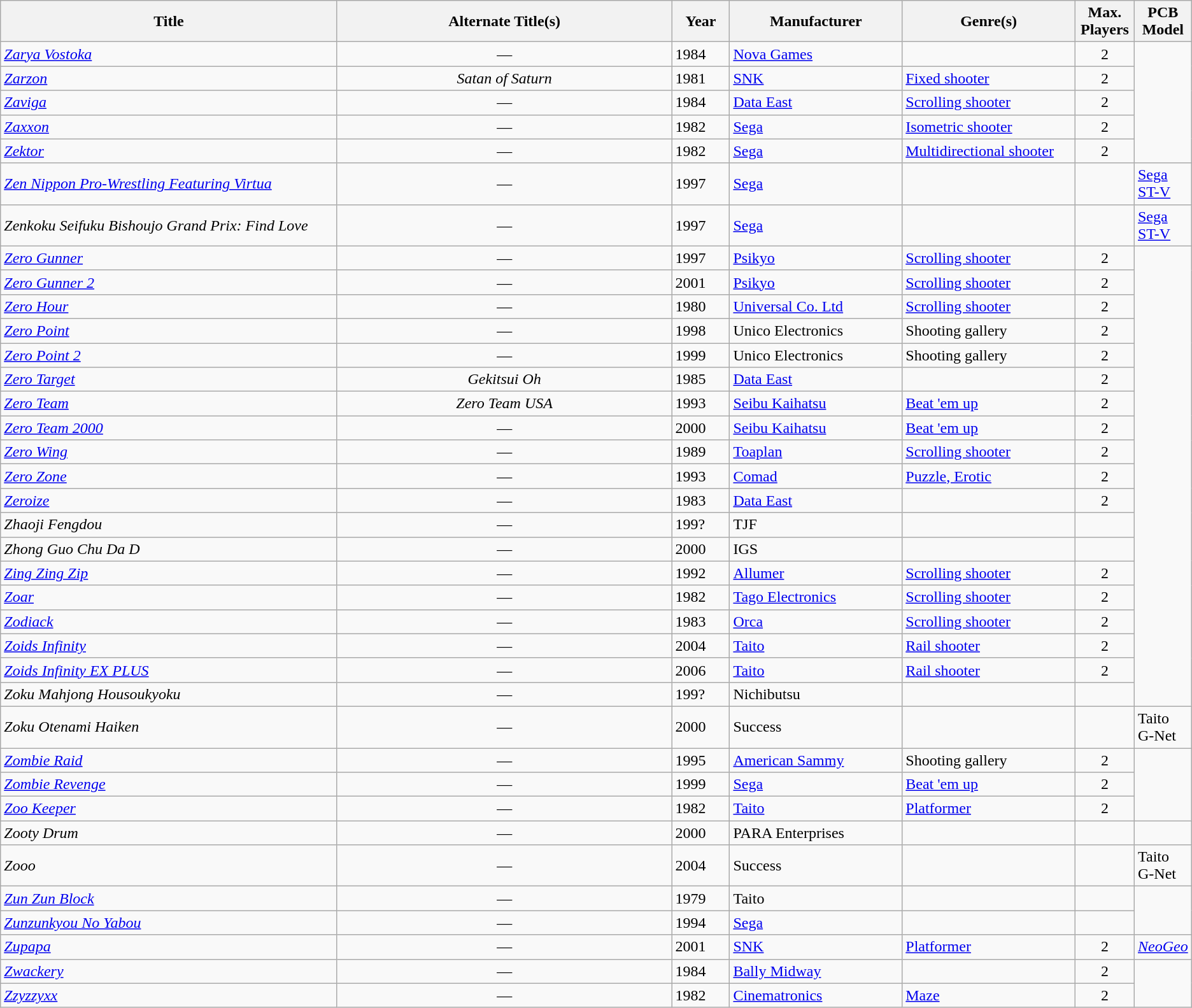<table class="wikitable sortable">
<tr>
<th width=30%>Title</th>
<th width=30%>Alternate Title(s)</th>
<th width=5%>Year</th>
<th width=15%>Manufacturer</th>
<th width=15%>Genre(s)</th>
<th width=5%>Max. Players</th>
<th width=15%>PCB Model</th>
</tr>
<tr>
<td><em><a href='#'>Zarya Vostoka</a></em></td>
<td style="text-align:center;">—</td>
<td>1984</td>
<td><a href='#'>Nova Games</a></td>
<td></td>
<td style="text-align:center;">2</td>
</tr>
<tr>
<td><em><a href='#'>Zarzon</a></em></td>
<td style="text-align:center;"><em>Satan of Saturn</em></td>
<td>1981</td>
<td><a href='#'>SNK</a></td>
<td><a href='#'>Fixed shooter</a></td>
<td style="text-align:center;">2</td>
</tr>
<tr>
<td><em><a href='#'>Zaviga</a></em></td>
<td style="text-align:center;">—</td>
<td>1984</td>
<td><a href='#'>Data East</a></td>
<td><a href='#'>Scrolling shooter</a></td>
<td style="text-align:center;">2</td>
</tr>
<tr>
<td><em><a href='#'>Zaxxon</a></em></td>
<td style="text-align:center;">—</td>
<td>1982</td>
<td><a href='#'>Sega</a></td>
<td><a href='#'>Isometric shooter</a></td>
<td style="text-align:center;">2</td>
</tr>
<tr>
<td><em><a href='#'>Zektor</a></em></td>
<td style="text-align:center;">—</td>
<td>1982</td>
<td><a href='#'>Sega</a></td>
<td><a href='#'>Multidirectional shooter</a></td>
<td style="text-align:center;">2</td>
</tr>
<tr>
<td><em><a href='#'>Zen Nippon Pro-Wrestling Featuring Virtua</a></em></td>
<td style="text-align:center;">—</td>
<td>1997</td>
<td><a href='#'>Sega</a></td>
<td></td>
<td></td>
<td><a href='#'>Sega ST-V</a></td>
</tr>
<tr>
<td><em>Zenkoku Seifuku Bishoujo Grand Prix: Find Love</em></td>
<td style="text-align:center;">—</td>
<td>1997</td>
<td><a href='#'>Sega</a></td>
<td></td>
<td></td>
<td><a href='#'>Sega ST-V</a></td>
</tr>
<tr>
<td><em><a href='#'>Zero Gunner</a></em></td>
<td style="text-align:center;">—</td>
<td>1997</td>
<td><a href='#'>Psikyo</a></td>
<td><a href='#'>Scrolling shooter</a></td>
<td style="text-align:center;">2</td>
</tr>
<tr>
<td><em><a href='#'>Zero Gunner 2</a></em></td>
<td style="text-align:center;">—</td>
<td>2001</td>
<td><a href='#'>Psikyo</a></td>
<td><a href='#'>Scrolling shooter</a></td>
<td style="text-align:center;">2</td>
</tr>
<tr>
<td><em><a href='#'>Zero Hour</a></em></td>
<td style="text-align:center;">—</td>
<td>1980</td>
<td><a href='#'>Universal Co. Ltd</a></td>
<td><a href='#'>Scrolling shooter</a></td>
<td style="text-align:center;">2</td>
</tr>
<tr>
<td><em><a href='#'>Zero Point</a></em></td>
<td style="text-align:center;">—</td>
<td>1998</td>
<td>Unico Electronics</td>
<td>Shooting gallery</td>
<td style="text-align:center;">2</td>
</tr>
<tr>
<td><em><a href='#'>Zero Point 2</a></em></td>
<td style="text-align:center;">—</td>
<td>1999</td>
<td>Unico Electronics</td>
<td>Shooting gallery</td>
<td style="text-align:center;">2</td>
</tr>
<tr>
<td><em><a href='#'>Zero Target</a></em></td>
<td style="text-align:center;"><em>Gekitsui Oh</em></td>
<td>1985</td>
<td><a href='#'>Data East</a></td>
<td></td>
<td style="text-align:center;">2</td>
</tr>
<tr>
<td><em><a href='#'>Zero Team</a></em></td>
<td style="text-align:center;"><em>Zero Team USA</em></td>
<td>1993</td>
<td><a href='#'>Seibu Kaihatsu</a></td>
<td><a href='#'>Beat 'em up</a></td>
<td style="text-align:center;">2</td>
</tr>
<tr>
<td><em><a href='#'>Zero Team 2000</a></em></td>
<td style="text-align:center;">—</td>
<td>2000</td>
<td><a href='#'>Seibu Kaihatsu</a></td>
<td><a href='#'>Beat 'em up</a></td>
<td style="text-align:center;">2</td>
</tr>
<tr>
<td><em><a href='#'>Zero Wing</a></em></td>
<td style="text-align:center;">—</td>
<td>1989</td>
<td><a href='#'>Toaplan</a></td>
<td><a href='#'>Scrolling shooter</a></td>
<td style="text-align:center;">2</td>
</tr>
<tr>
<td><em><a href='#'>Zero Zone</a></em></td>
<td style="text-align:center;">—</td>
<td>1993</td>
<td><a href='#'>Comad</a></td>
<td><a href='#'>Puzzle, Erotic</a></td>
<td style="text-align:center;">2</td>
</tr>
<tr>
<td><em><a href='#'>Zeroize</a></em></td>
<td style="text-align:center;">—</td>
<td>1983</td>
<td><a href='#'>Data East</a></td>
<td></td>
<td style="text-align:center;">2</td>
</tr>
<tr>
<td><em>Zhaoji Fengdou</em></td>
<td style="text-align:center;">—</td>
<td>199?</td>
<td>TJF</td>
<td></td>
<td></td>
</tr>
<tr>
<td><em>Zhong Guo Chu Da D</em></td>
<td style="text-align:center;">—</td>
<td>2000</td>
<td>IGS</td>
<td></td>
<td></td>
</tr>
<tr>
<td><em><a href='#'>Zing Zing Zip</a></em></td>
<td style="text-align:center;">—</td>
<td>1992</td>
<td><a href='#'>Allumer</a></td>
<td><a href='#'>Scrolling shooter</a></td>
<td style="text-align:center;">2</td>
</tr>
<tr>
<td><em><a href='#'>Zoar</a></em></td>
<td style="text-align:center;">—</td>
<td>1982</td>
<td><a href='#'>Tago Electronics</a></td>
<td><a href='#'>Scrolling shooter</a></td>
<td style="text-align:center;">2</td>
</tr>
<tr>
<td><em><a href='#'>Zodiack</a></em></td>
<td style="text-align:center;">—</td>
<td>1983</td>
<td><a href='#'>Orca</a></td>
<td><a href='#'>Scrolling shooter</a></td>
<td style="text-align:center;">2</td>
</tr>
<tr>
<td><em><a href='#'>Zoids Infinity</a></em></td>
<td style="text-align:center;">—</td>
<td>2004</td>
<td><a href='#'>Taito</a></td>
<td><a href='#'>Rail shooter</a></td>
<td style="text-align:center;">2</td>
</tr>
<tr>
<td><em><a href='#'>Zoids Infinity EX PLUS</a></em></td>
<td style="text-align:center;">—</td>
<td>2006</td>
<td><a href='#'>Taito</a></td>
<td><a href='#'>Rail shooter</a></td>
<td style="text-align:center;">2</td>
</tr>
<tr>
<td><em>Zoku Mahjong Housoukyoku</em></td>
<td style="text-align:center;">—</td>
<td>199?</td>
<td>Nichibutsu</td>
<td></td>
<td></td>
</tr>
<tr>
<td><em>Zoku Otenami Haiken</em></td>
<td style="text-align:center;">—</td>
<td>2000</td>
<td>Success</td>
<td></td>
<td></td>
<td>Taito G-Net</td>
</tr>
<tr>
<td><em><a href='#'>Zombie Raid</a></em></td>
<td style="text-align:center;">—</td>
<td>1995</td>
<td><a href='#'>American Sammy</a></td>
<td>Shooting gallery</td>
<td style="text-align:center;">2</td>
</tr>
<tr>
<td><em><a href='#'>Zombie Revenge</a></em></td>
<td style="text-align:center;">—</td>
<td>1999</td>
<td><a href='#'>Sega</a></td>
<td><a href='#'>Beat 'em up</a></td>
<td style="text-align:center;">2</td>
</tr>
<tr>
<td><em><a href='#'>Zoo Keeper</a></em></td>
<td style="text-align:center;">—</td>
<td>1982</td>
<td><a href='#'>Taito</a></td>
<td><a href='#'>Platformer</a></td>
<td style="text-align:center;">2</td>
</tr>
<tr>
<td><em>Zooty Drum</em></td>
<td style="text-align:center;">—</td>
<td>2000</td>
<td>PARA Enterprises</td>
<td></td>
<td></td>
<td></td>
</tr>
<tr>
<td><em>Zooo</em></td>
<td style="text-align:center;">—</td>
<td>2004</td>
<td>Success</td>
<td></td>
<td></td>
<td>Taito G-Net</td>
</tr>
<tr>
<td><em><a href='#'>Zun Zun Block</a></em></td>
<td style="text-align:center;">—</td>
<td>1979</td>
<td>Taito</td>
<td></td>
<td></td>
</tr>
<tr>
<td><em><a href='#'>Zunzunkyou No Yabou</a></em></td>
<td style="text-align:center;">—</td>
<td>1994</td>
<td><a href='#'>Sega</a></td>
<td></td>
<td></td>
</tr>
<tr>
<td><em><a href='#'>Zupapa</a></em></td>
<td style="text-align:center;">—</td>
<td>2001</td>
<td><a href='#'>SNK</a></td>
<td><a href='#'>Platformer</a></td>
<td style="text-align:center;">2</td>
<td><em><a href='#'>NeoGeo</a></em></td>
</tr>
<tr>
<td><em><a href='#'>Zwackery</a></em></td>
<td style="text-align:center;">—</td>
<td>1984</td>
<td><a href='#'>Bally Midway</a></td>
<td></td>
<td style="text-align:center;">2</td>
</tr>
<tr>
<td><em><a href='#'>Zzyzzyxx</a></em></td>
<td style="text-align:center;">—</td>
<td>1982</td>
<td><a href='#'>Cinematronics</a></td>
<td><a href='#'>Maze</a></td>
<td style="text-align:center;">2</td>
</tr>
</table>
